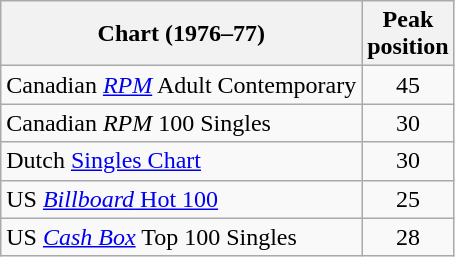<table class="wikitable sortable">
<tr>
<th>Chart (1976–77)</th>
<th>Peak<br>position</th>
</tr>
<tr>
<td>Canadian <em><a href='#'>RPM</a></em> Adult Contemporary</td>
<td style="text-align:center;">45</td>
</tr>
<tr>
<td>Canadian <em>RPM</em> 100 Singles</td>
<td style="text-align:center;">30</td>
</tr>
<tr>
<td>Dutch <a href='#'>Singles Chart</a></td>
<td style="text-align:center;">30</td>
</tr>
<tr>
<td>US <a href='#'><em>Billboard</em> Hot 100</a></td>
<td style="text-align:center;">25</td>
</tr>
<tr>
<td>US <em><a href='#'>Cash Box</a></em> Top 100 Singles</td>
<td style="text-align:center;">28</td>
</tr>
</table>
